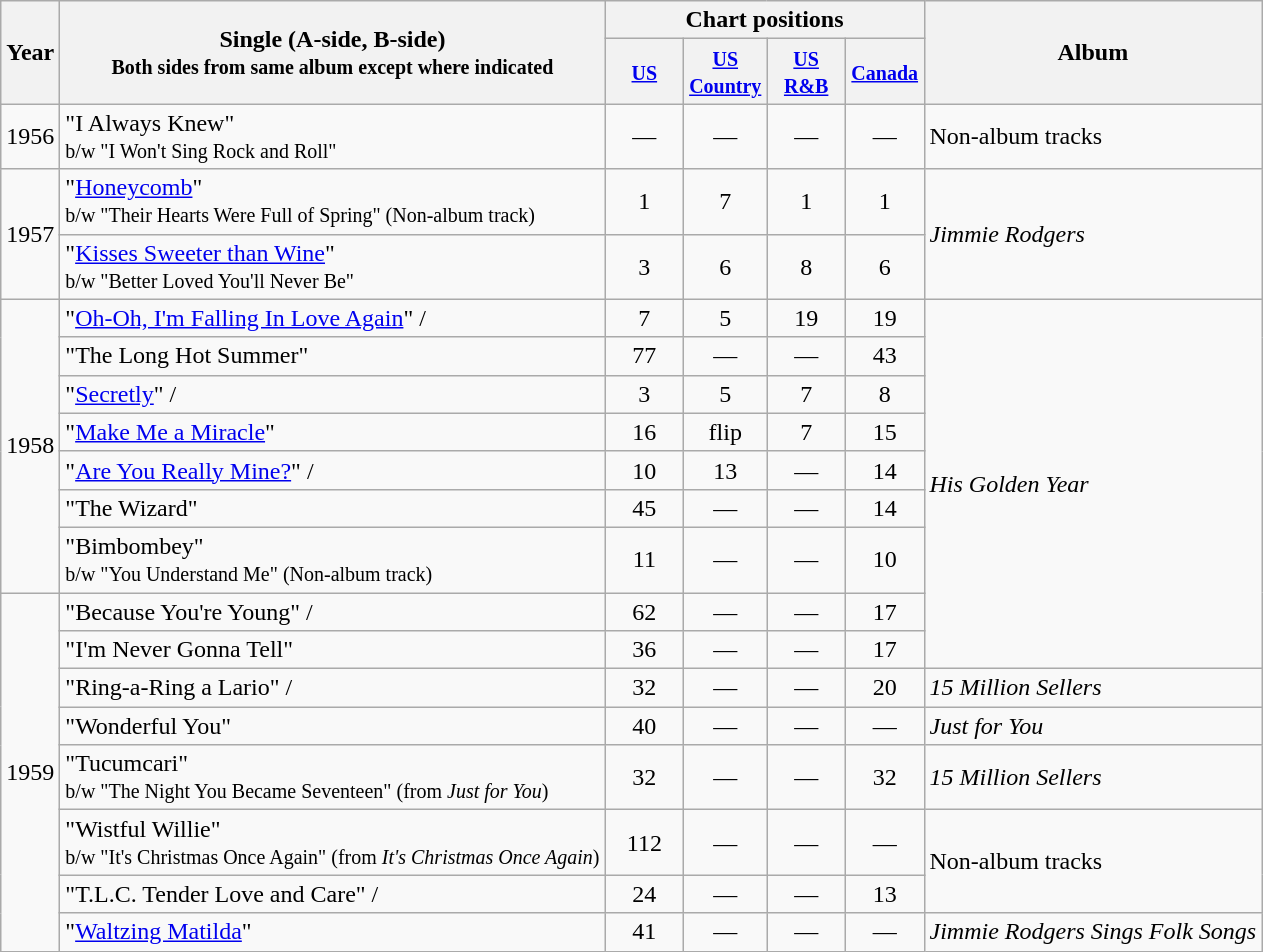<table class="wikitable">
<tr>
<th rowspan="2">Year</th>
<th rowspan="2">Single (A-side, B-side)<br><small>Both sides from same album except where indicated</small></th>
<th colspan="4">Chart positions</th>
<th rowspan="2">Album</th>
</tr>
<tr>
<th style="width:45px;"><small><a href='#'>US</a></small></th>
<th style="width:45px;"><small><a href='#'>US Country</a></small></th>
<th style="width:45px;"><small><a href='#'>US R&B</a></small></th>
<th style="width:45px;"><small><a href='#'>Canada</a></small></th>
</tr>
<tr>
<td>1956</td>
<td>"I Always Knew"<br><small>b/w "I Won't Sing Rock and Roll"</small></td>
<td align="center">—</td>
<td align="center">—</td>
<td align="center">—</td>
<td align="center">—</td>
<td>Non-album tracks</td>
</tr>
<tr>
<td rowspan="2">1957</td>
<td>"<a href='#'>Honeycomb</a>"<br><small>b/w "Their Hearts Were Full of Spring" (Non-album track)</small></td>
<td align="center">1</td>
<td align="center">7</td>
<td align="center">1</td>
<td align="center">1</td>
<td rowspan="2"><em>Jimmie Rodgers</em></td>
</tr>
<tr>
<td>"<a href='#'>Kisses Sweeter than Wine</a>"<br><small>b/w "Better Loved You'll Never Be"</small></td>
<td align="center">3</td>
<td align="center">6</td>
<td align="center">8</td>
<td align="center">6</td>
</tr>
<tr>
<td rowspan="7">1958</td>
<td>"<a href='#'>Oh-Oh, I'm Falling In Love Again</a>" /</td>
<td align="center">7</td>
<td align="center">5</td>
<td align="center">19</td>
<td align="center">19</td>
<td rowspan="9"><em>His Golden Year</em></td>
</tr>
<tr>
<td>"The Long Hot Summer"</td>
<td align="center">77</td>
<td align="center">—</td>
<td align="center">—</td>
<td align="center">43</td>
</tr>
<tr>
<td>"<a href='#'>Secretly</a>" /</td>
<td align="center">3</td>
<td align="center">5</td>
<td align="center">7</td>
<td align="center">8</td>
</tr>
<tr>
<td>"<a href='#'>Make Me a Miracle</a>"</td>
<td align="center">16</td>
<td align="center">flip</td>
<td align="center">7</td>
<td align="center">15</td>
</tr>
<tr>
<td>"<a href='#'>Are You Really Mine?</a>" /</td>
<td align="center">10</td>
<td align="center">13</td>
<td align="center">—</td>
<td align="center">14</td>
</tr>
<tr>
<td>"The Wizard"</td>
<td align="center">45</td>
<td align="center">—</td>
<td align="center">—</td>
<td align="center">14</td>
</tr>
<tr>
<td>"Bimbombey"<br><small>b/w "You Understand Me" (Non-album track)</small></td>
<td align="center">11</td>
<td align="center">—</td>
<td align="center">—</td>
<td align="center">10</td>
</tr>
<tr>
<td rowspan="8">1959</td>
<td>"Because You're Young" /</td>
<td align="center">62</td>
<td align="center">—</td>
<td align="center">—</td>
<td align="center">17</td>
</tr>
<tr>
<td>"I'm Never Gonna Tell"</td>
<td align="center">36</td>
<td align="center">—</td>
<td align="center">—</td>
<td align="center">17</td>
</tr>
<tr>
<td>"Ring-a-Ring a Lario" /</td>
<td align="center">32</td>
<td align="center">—</td>
<td align="center">—</td>
<td align="center">20</td>
<td><em>15 Million Sellers</em></td>
</tr>
<tr>
<td>"Wonderful You"</td>
<td align="center">40</td>
<td align="center">—</td>
<td align="center">—</td>
<td align="center">—</td>
<td><em>Just for You</em></td>
</tr>
<tr>
<td>"Tucumcari"<br><small>b/w "The Night You Became Seventeen" (from <em>Just for You</em>)</small></td>
<td align="center">32</td>
<td align="center">—</td>
<td align="center">—</td>
<td align="center">32</td>
<td><em>15 Million Sellers</em></td>
</tr>
<tr>
<td>"Wistful Willie"<br><small>b/w "It's Christmas Once Again" (from <em>It's Christmas Once Again</em>)</small></td>
<td align="center">112</td>
<td align="center">—</td>
<td align="center">—</td>
<td align="center">—</td>
<td rowspan="2">Non-album tracks</td>
</tr>
<tr>
<td>"T.L.C. Tender Love and Care" /</td>
<td align="center">24</td>
<td align="center">—</td>
<td align="center">—</td>
<td align="center">13</td>
</tr>
<tr>
<td>"<a href='#'>Waltzing Matilda</a>"</td>
<td align="center">41</td>
<td align="center">—</td>
<td align="center">—</td>
<td align="center">—</td>
<td><em>Jimmie Rodgers Sings Folk Songs</em></td>
</tr>
</table>
